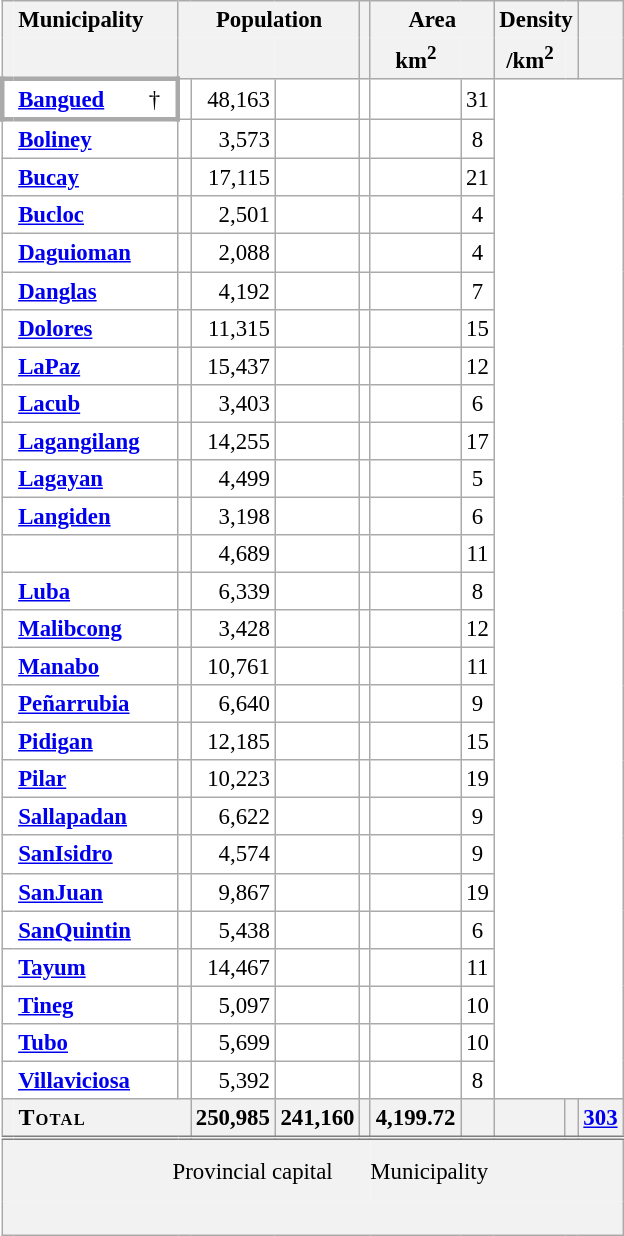<table class="wikitable sortable" style="table-layout:fixed;text-align:right;background-color:white;font-size:95%;border-collapse:collapse;margin-right:0.4em;">
<tr style="vertical-align:top;white-space:nowrap;">
<th scope="col" style="border-width:thin 0 0 thin;" class="unsortable" rowspan="2"></th>
<th scope="col" style="border-width:thin 0 0 0;text-align:left;padding-right:1.5em;" class="unsortable" colspan="2">Municipality</th>
<th scope="col" style="border-bottom:0;text-align:center;" class="unsortable" colspan="3">Population</th>
<th scope="col" style="border-bottom:0;text-align:center;" class="unsortable"></th>
<th scope="col" style="border-bottom:0;text-align:center;" class="unsortable" colspan="2">Area</th>
<th scope="col" style="border-bottom:0;text-align:center;" class="unsortable" colspan="2">Density</th>
<th scope="col" style="border-bottom:0;text-align:center;" class="unsortable"></th>
</tr>
<tr>
<th style="border-width:0 thin thin 0;" colspan="2"></th>
<th style="border-width:0 0 thin thin;text-align:center;" colspan="2"></th>
<th style="border-width:0 thin thin 0;text-align:center;"></th>
<th style="border-top:0;"></th>
<th style="border-width:0 0 thin thin;text-align:center;">km<sup>2</sup></th>
<th style="border-width:0 thin thin 0;text-align:center;" class="unsortable"></th>
<th style="border-width:0 0 thin thin;text-align:center;">/km<sup>2</sup></th>
<th style="border-width:0 thin thin 0;text-align:center;" class="unsortable"></th>
<th style="border-top:0;"></th>
</tr>
<tr>
<th scope="row" style="border-width:medium 0 medium medium;background-color:initial;"></th>
<td style="text-align:left;font-weight:bold;border-width:medium 0 medium;"><a href='#'>Bangued</a></td>
<td style="border-width:medium medium medium 0;padding-right:0.7em;">†</td>
<td></td>
<td>48,163</td>
<td></td>
<td></td>
<td></td>
<td style="text-align:center;">31</td>
</tr>
<tr>
<th scope="row" style="border-right:0;background-color:initial;"></th>
<td style="text-align:left;font-weight:bold;border-left:0;" colspan="2"><a href='#'>Boliney</a></td>
<td></td>
<td>3,573</td>
<td></td>
<td></td>
<td></td>
<td style="text-align:center;">8</td>
</tr>
<tr>
<th scope="row" style="border-right:0;background-color:initial;"></th>
<td style="text-align:left;font-weight:bold;border-left:0;" colspan="2"><a href='#'>Bucay</a></td>
<td></td>
<td>17,115</td>
<td></td>
<td></td>
<td></td>
<td style="text-align:center;">21</td>
</tr>
<tr>
<th scope="row" style="border-right:0;background-color:initial;"></th>
<td style="text-align:left;font-weight:bold;border-left:0;" colspan="2"><a href='#'>Bucloc</a></td>
<td></td>
<td>2,501</td>
<td></td>
<td></td>
<td></td>
<td style="text-align:center;">4</td>
</tr>
<tr>
<th scope="row" style="border-right:0;background-color:initial;"></th>
<td style="text-align:left;font-weight:bold;border-left:0;" colspan="2"><a href='#'>Daguioman</a></td>
<td></td>
<td>2,088</td>
<td></td>
<td></td>
<td></td>
<td style="text-align:center;">4</td>
</tr>
<tr>
<th scope="row" style="border-right:0;background-color:initial;"></th>
<td style="text-align:left;font-weight:bold;border-left:0;" colspan="2"><a href='#'>Danglas</a></td>
<td></td>
<td>4,192</td>
<td></td>
<td></td>
<td></td>
<td style="text-align:center;">7</td>
</tr>
<tr>
<th scope="row" style="border-right:0;background-color:initial;"></th>
<td style="text-align:left;font-weight:bold;border-left:0;" colspan="2"><a href='#'>Dolores</a></td>
<td></td>
<td>11,315</td>
<td></td>
<td></td>
<td></td>
<td style="text-align:center;">15</td>
</tr>
<tr>
<th scope="row" style="border-right:0;background-color:initial;"></th>
<td style="text-align:left;font-weight:bold;border-left:0;" colspan="2"><a href='#'>LaPaz</a></td>
<td></td>
<td>15,437</td>
<td></td>
<td></td>
<td></td>
<td style="text-align:center;">12</td>
</tr>
<tr>
<th scope="row" style="border-right:0;background-color:initial;"></th>
<td style="text-align:left;font-weight:bold;border-left:0;" colspan="2"><a href='#'>Lacub</a></td>
<td></td>
<td>3,403</td>
<td></td>
<td></td>
<td></td>
<td style="text-align:center;">6</td>
</tr>
<tr>
<th scope="row" style="border-right:0;background-color:initial;"></th>
<td style="text-align:left;font-weight:bold;border-left:0;" colspan="2"><a href='#'>Lagangilang</a></td>
<td></td>
<td>14,255</td>
<td></td>
<td></td>
<td></td>
<td style="text-align:center;">17</td>
</tr>
<tr>
<th scope="row" style="border-right:0;background-color:initial;"></th>
<td style="text-align:left;font-weight:bold;border-left:0;" colspan="2"><a href='#'>Lagayan</a></td>
<td></td>
<td>4,499</td>
<td></td>
<td></td>
<td></td>
<td style="text-align:center;">5</td>
</tr>
<tr>
<th scope="row" style="border-right:0;background-color:initial;"></th>
<td style="text-align:left;font-weight:bold;border-left:0;" colspan="2"><a href='#'>Langiden</a></td>
<td></td>
<td>3,198</td>
<td></td>
<td></td>
<td></td>
<td style="text-align:center;">6</td>
</tr>
<tr>
<th scope="row" style="border-right:0;background-color:initial;"></th>
<td style="text-align:left;font-weight:bold;border-left:0;" colspan="2"></td>
<td></td>
<td>4,689</td>
<td></td>
<td></td>
<td></td>
<td style="text-align:center;">11</td>
</tr>
<tr>
<th scope="row" style="border-right:0;background-color:initial;"></th>
<td style="text-align:left;font-weight:bold;border-left:0;" colspan="2"><a href='#'>Luba</a></td>
<td></td>
<td>6,339</td>
<td></td>
<td></td>
<td></td>
<td style="text-align:center;">8</td>
</tr>
<tr>
<th scope="row" style="border-right:0;background-color:initial;"></th>
<td style="text-align:left;font-weight:bold;border-left:0;" colspan="2"><a href='#'>Malibcong</a></td>
<td></td>
<td>3,428</td>
<td></td>
<td></td>
<td></td>
<td style="text-align:center;">12</td>
</tr>
<tr>
<th scope="row" style="border-right:0;background-color:initial;"></th>
<td style="text-align:left;font-weight:bold;border-left:0;" colspan="2"><a href='#'>Manabo</a></td>
<td></td>
<td>10,761</td>
<td></td>
<td></td>
<td></td>
<td style="text-align:center;">11</td>
</tr>
<tr>
<th scope="row" style="border-right:0;background-color:initial;"></th>
<td style="text-align:left;font-weight:bold;border-left:0;" colspan="2"><a href='#'>Peñarrubia</a></td>
<td></td>
<td>6,640</td>
<td></td>
<td></td>
<td></td>
<td style="text-align:center;">9</td>
</tr>
<tr>
<th scope="row" style="border-right:0;background-color:initial;"></th>
<td style="text-align:left;font-weight:bold;border-left:0;" colspan="2"><a href='#'>Pidigan</a></td>
<td></td>
<td>12,185</td>
<td></td>
<td></td>
<td></td>
<td style="text-align:center;">15</td>
</tr>
<tr>
<th scope="row" style="border-right:0;background-color:initial;"></th>
<td style="text-align:left;font-weight:bold;border-left:0;" colspan="2"><a href='#'>Pilar</a></td>
<td></td>
<td>10,223</td>
<td></td>
<td></td>
<td></td>
<td style="text-align:center;">19</td>
</tr>
<tr>
<th scope="row" style="border-right:0;background-color:initial;"></th>
<td style="text-align:left;font-weight:bold;border-left:0;" colspan="2"><a href='#'>Sallapadan</a></td>
<td></td>
<td>6,622</td>
<td></td>
<td></td>
<td></td>
<td style="text-align:center;">9</td>
</tr>
<tr>
<th scope="row" style="border-right:0;background-color:initial;"></th>
<td style="text-align:left;font-weight:bold;border-left:0;" colspan="2"><a href='#'>SanIsidro</a></td>
<td></td>
<td>4,574</td>
<td></td>
<td></td>
<td></td>
<td style="text-align:center;">9</td>
</tr>
<tr>
<th scope="row" style="border-right:0;background-color:initial;"></th>
<td style="text-align:left;font-weight:bold;border-left:0;" colspan="2"><a href='#'>SanJuan</a></td>
<td></td>
<td>9,867</td>
<td></td>
<td></td>
<td></td>
<td style="text-align:center;">19</td>
</tr>
<tr>
<th scope="row" style="border-right:0;background-color:initial;"></th>
<td style="text-align:left;font-weight:bold;border-left:0;" colspan="2"><a href='#'>SanQuintin</a></td>
<td></td>
<td>5,438</td>
<td></td>
<td></td>
<td></td>
<td style="text-align:center;">6</td>
</tr>
<tr>
<th scope="row" style="border-right:0;background-color:initial;"></th>
<td style="text-align:left;font-weight:bold;border-left:0;" colspan="2"><a href='#'>Tayum</a></td>
<td></td>
<td>14,467</td>
<td></td>
<td></td>
<td></td>
<td style="text-align:center;">11</td>
</tr>
<tr>
<th scope="row" style="border-right:0;background-color:initial;"></th>
<td style="text-align:left;font-weight:bold;border-left:0;" colspan="2"><a href='#'>Tineg</a></td>
<td></td>
<td>5,097</td>
<td></td>
<td></td>
<td></td>
<td style="text-align:center;">10</td>
</tr>
<tr>
<th scope="row" style="border-right:0;background-color:initial;"></th>
<td style="text-align:left;font-weight:bold;border-left:0;" colspan="2"><a href='#'>Tubo</a></td>
<td></td>
<td>5,699</td>
<td></td>
<td></td>
<td></td>
<td style="text-align:center;">10</td>
</tr>
<tr>
<th scope="row" style="border-right:0;background-color:initial;"></th>
<td style="text-align:left;font-weight:bold;border-left:0;" colspan="2"><a href='#'>Villaviciosa</a></td>
<td></td>
<td>5,392</td>
<td></td>
<td></td>
<td></td>
<td style="text-align:center;">8</td>
</tr>
<tr class="sortbottom">
<th scope="row" style="border-right:0;"></th>
<th scope="row" colspan="3" style="border-left:0;text-align:left;font-size:medium;font-variant:small-caps;letter-spacing:0.05em;">Total</th>
<th scope="col" style="text-align:right;">250,985</th>
<th scope="col" style="text-align:right;">241,160</th>
<th scope="col" style="text-align:right;"></th>
<th scope="col" style="text-align:right;">4,199.72</th>
<th scope="col" style="text-align:right;"></th>
<th scope="col" style="text-align:right;"></th>
<th scope="col" style="text-align:right;"></th>
<th scope="col" style="text-align:center;"><a href='#'>303</a></th>
</tr>
<tr class="sortbottom" style="background-color:#F2F2F2;line-height:1.3em;border-top:double gray;">
<td colspan="2" style="border-width:thin 0 0 thin;"></td>
<td colspan="5" style="border-width:thin 0 0 0;text-align:center;padding:0.7em 0;">Provincial capital</td>
<td colspan="6" style="border-width:thin 0 0 0;text-align:left;padding:0.7em 0;">Municipality</td>
</tr>
<tr class="sortbottom" style="background-color:#F2F2F2;line-height:1.3em;font-size:110%;">
<td colspan="13" style="border-top:0;text-align:left;padding:0 12em;"><br></td>
</tr>
</table>
